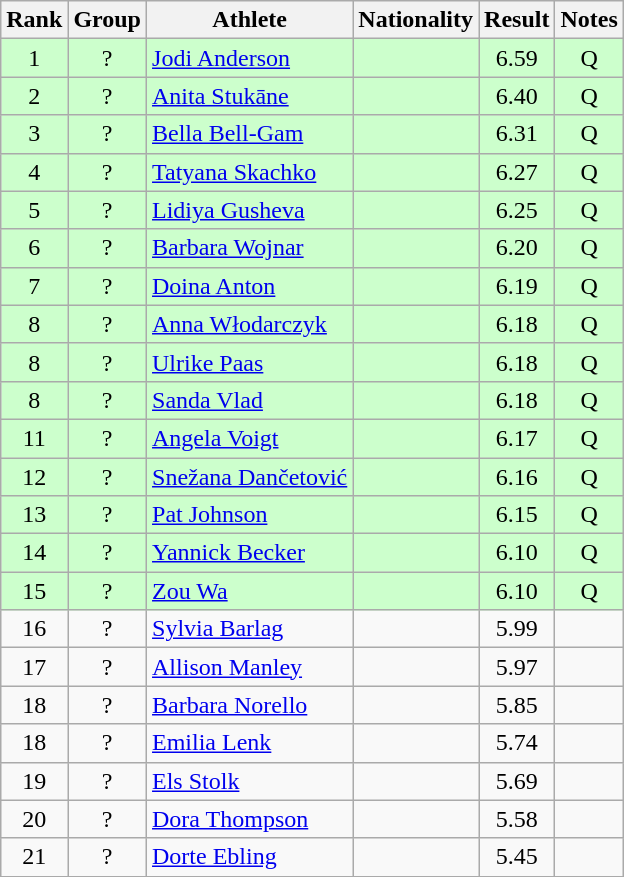<table class="wikitable sortable" style="text-align:center">
<tr>
<th>Rank</th>
<th>Group</th>
<th>Athlete</th>
<th>Nationality</th>
<th>Result</th>
<th>Notes</th>
</tr>
<tr bgcolor=ccffcc>
<td>1</td>
<td>?</td>
<td align=left><a href='#'>Jodi Anderson</a></td>
<td align=left></td>
<td>6.59</td>
<td>Q</td>
</tr>
<tr bgcolor=ccffcc>
<td>2</td>
<td>?</td>
<td align=left><a href='#'>Anita Stukāne</a></td>
<td align=left></td>
<td>6.40</td>
<td>Q</td>
</tr>
<tr bgcolor=ccffcc>
<td>3</td>
<td>?</td>
<td align=left><a href='#'>Bella Bell-Gam</a></td>
<td align=left></td>
<td>6.31</td>
<td>Q</td>
</tr>
<tr bgcolor=ccffcc>
<td>4</td>
<td>?</td>
<td align=left><a href='#'>Tatyana Skachko</a></td>
<td align=left></td>
<td>6.27</td>
<td>Q</td>
</tr>
<tr bgcolor=ccffcc>
<td>5</td>
<td>?</td>
<td align=left><a href='#'>Lidiya Gusheva</a></td>
<td align=left></td>
<td>6.25</td>
<td>Q</td>
</tr>
<tr bgcolor=ccffcc>
<td>6</td>
<td>?</td>
<td align=left><a href='#'>Barbara Wojnar</a></td>
<td align=left></td>
<td>6.20</td>
<td>Q</td>
</tr>
<tr bgcolor=ccffcc>
<td>7</td>
<td>?</td>
<td align=left><a href='#'>Doina Anton</a></td>
<td align=left></td>
<td>6.19</td>
<td>Q</td>
</tr>
<tr bgcolor=ccffcc>
<td>8</td>
<td>?</td>
<td align=left><a href='#'>Anna Włodarczyk</a></td>
<td align=left></td>
<td>6.18</td>
<td>Q</td>
</tr>
<tr bgcolor=ccffcc>
<td>8</td>
<td>?</td>
<td align=left><a href='#'>Ulrike Paas</a></td>
<td align=left></td>
<td>6.18</td>
<td>Q</td>
</tr>
<tr bgcolor=ccffcc>
<td>8</td>
<td>?</td>
<td align=left><a href='#'>Sanda Vlad</a></td>
<td align=left></td>
<td>6.18</td>
<td>Q</td>
</tr>
<tr bgcolor=ccffcc>
<td>11</td>
<td>?</td>
<td align=left><a href='#'>Angela Voigt</a></td>
<td align=left></td>
<td>6.17</td>
<td>Q</td>
</tr>
<tr bgcolor=ccffcc>
<td>12</td>
<td>?</td>
<td align=left><a href='#'>Snežana Dančetović</a></td>
<td align=left></td>
<td>6.16</td>
<td>Q</td>
</tr>
<tr bgcolor=ccffcc>
<td>13</td>
<td>?</td>
<td align=left><a href='#'>Pat Johnson</a></td>
<td align=left></td>
<td>6.15</td>
<td>Q</td>
</tr>
<tr bgcolor=ccffcc>
<td>14</td>
<td>?</td>
<td align=left><a href='#'>Yannick Becker</a></td>
<td align=left></td>
<td>6.10</td>
<td>Q</td>
</tr>
<tr bgcolor=ccffcc>
<td>15</td>
<td>?</td>
<td align=left><a href='#'>Zou Wa</a></td>
<td align=left></td>
<td>6.10</td>
<td>Q</td>
</tr>
<tr>
<td>16</td>
<td>?</td>
<td align=left><a href='#'>Sylvia Barlag</a></td>
<td align=left></td>
<td>5.99</td>
<td></td>
</tr>
<tr>
<td>17</td>
<td>?</td>
<td align=left><a href='#'>Allison Manley</a></td>
<td align=left></td>
<td>5.97</td>
<td></td>
</tr>
<tr>
<td>18</td>
<td>?</td>
<td align=left><a href='#'>Barbara Norello</a></td>
<td align=left></td>
<td>5.85</td>
<td></td>
</tr>
<tr>
<td>18</td>
<td>?</td>
<td align=left><a href='#'>Emilia Lenk</a></td>
<td align=left></td>
<td>5.74</td>
<td></td>
</tr>
<tr>
<td>19</td>
<td>?</td>
<td align=left><a href='#'>Els Stolk</a></td>
<td align=left></td>
<td>5.69</td>
<td></td>
</tr>
<tr>
<td>20</td>
<td>?</td>
<td align=left><a href='#'>Dora Thompson</a></td>
<td align=left></td>
<td>5.58</td>
<td></td>
</tr>
<tr>
<td>21</td>
<td>?</td>
<td align=left><a href='#'>Dorte Ebling</a></td>
<td align=left></td>
<td>5.45</td>
<td></td>
</tr>
</table>
